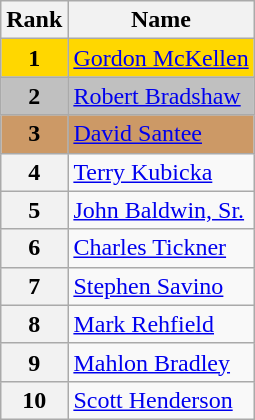<table class="wikitable">
<tr>
<th>Rank</th>
<th>Name</th>
</tr>
<tr bgcolor="gold">
<td align="center"><strong>1</strong></td>
<td><a href='#'>Gordon McKellen</a></td>
</tr>
<tr bgcolor="silver">
<td align="center"><strong>2</strong></td>
<td><a href='#'>Robert Bradshaw</a></td>
</tr>
<tr bgcolor="cc9966">
<td align="center"><strong>3</strong></td>
<td><a href='#'>David Santee</a></td>
</tr>
<tr>
<th>4</th>
<td><a href='#'>Terry Kubicka</a></td>
</tr>
<tr>
<th>5</th>
<td><a href='#'>John Baldwin, Sr.</a></td>
</tr>
<tr>
<th>6</th>
<td><a href='#'>Charles Tickner</a></td>
</tr>
<tr>
<th>7</th>
<td><a href='#'>Stephen Savino</a></td>
</tr>
<tr>
<th>8</th>
<td><a href='#'>Mark Rehfield</a></td>
</tr>
<tr>
<th>9</th>
<td><a href='#'>Mahlon Bradley</a></td>
</tr>
<tr>
<th>10</th>
<td><a href='#'>Scott Henderson</a></td>
</tr>
</table>
